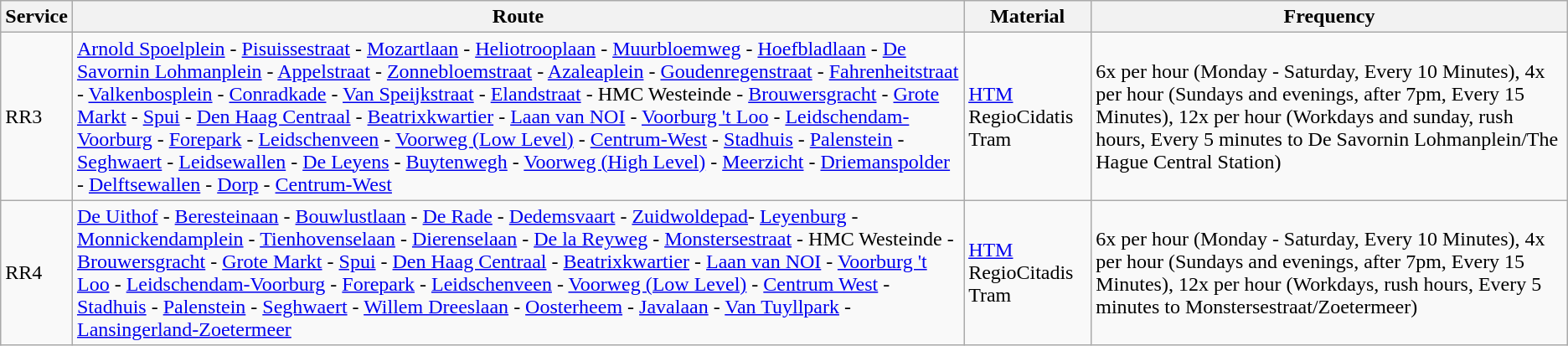<table class="wikitable vatop">
<tr>
<th>Service</th>
<th>Route</th>
<th>Material</th>
<th>Frequency</th>
</tr>
<tr>
<td>RR3</td>
<td><a href='#'>Arnold Spoelplein</a> - <a href='#'>Pisuissestraat</a> - <a href='#'>Mozartlaan</a> - <a href='#'>Heliotrooplaan</a> - <a href='#'>Muurbloemweg</a> - <a href='#'>Hoefbladlaan</a> - <a href='#'>De Savornin Lohmanplein</a> - <a href='#'>Appelstraat</a> - <a href='#'>Zonnebloemstraat</a> - <a href='#'>Azaleaplein</a> - <a href='#'>Goudenregenstraat</a> - <a href='#'>Fahrenheitstraat</a> - <a href='#'>Valkenbosplein</a> - <a href='#'>Conradkade</a> - <a href='#'>Van Speijkstraat</a> - <a href='#'>Elandstraat</a> - HMC Westeinde - <a href='#'>Brouwersgracht</a> - <a href='#'>Grote Markt</a> - <a href='#'>Spui</a> - <a href='#'>Den Haag Centraal</a> - <a href='#'>Beatrixkwartier</a> - <a href='#'>Laan van NOI</a> - <a href='#'>Voorburg 't Loo</a> - <a href='#'>Leidschendam-Voorburg</a> - <a href='#'>Forepark</a> - <a href='#'>Leidschenveen</a> - <a href='#'>Voorweg (Low Level)</a> - <a href='#'>Centrum-West</a> - <a href='#'>Stadhuis</a> - <a href='#'>Palenstein</a> - <a href='#'>Seghwaert</a> - <a href='#'>Leidsewallen</a> - <a href='#'>De Leyens</a> - <a href='#'>Buytenwegh</a> - <a href='#'>Voorweg (High Level)</a> - <a href='#'>Meerzicht</a> - <a href='#'>Driemanspolder</a> - <a href='#'>Delftsewallen</a> - <a href='#'>Dorp</a> - <a href='#'>Centrum-West</a></td>
<td><a href='#'>HTM</a> RegioCidatis Tram</td>
<td>6x per hour (Monday - Saturday, Every 10 Minutes), 4x per hour (Sundays and evenings, after 7pm, Every 15 Minutes), 12x per hour (Workdays and sunday, rush hours, Every 5 minutes to De Savornin Lohmanplein/The Hague Central Station)</td>
</tr>
<tr>
<td>RR4</td>
<td><a href='#'>De Uithof</a> - <a href='#'>Beresteinaan</a> - <a href='#'>Bouwlustlaan</a> - <a href='#'>De Rade</a> - <a href='#'>Dedemsvaart</a> - <a href='#'>Zuidwoldepad</a>- <a href='#'>Leyenburg</a> - <a href='#'>Monnickendamplein</a> - <a href='#'>Tienhovenselaan</a> - <a href='#'>Dierenselaan</a> - <a href='#'>De la Reyweg</a> - <a href='#'>Monstersestraat</a> - HMC Westeinde - <a href='#'>Brouwersgracht</a> - <a href='#'>Grote Markt</a> - <a href='#'>Spui</a> - <a href='#'>Den Haag Centraal</a> - <a href='#'>Beatrixkwartier</a> - <a href='#'>Laan van NOI</a> - <a href='#'>Voorburg 't Loo</a> - <a href='#'>Leidschendam-Voorburg</a> - <a href='#'>Forepark</a> - <a href='#'>Leidschenveen</a> - <a href='#'>Voorweg (Low Level)</a> - <a href='#'>Centrum West</a> - <a href='#'>Stadhuis</a> - <a href='#'>Palenstein</a> - <a href='#'>Seghwaert</a> - <a href='#'>Willem Dreeslaan</a> - <a href='#'>Oosterheem</a> - <a href='#'>Javalaan</a> - <a href='#'>Van Tuyllpark</a> - <a href='#'>Lansingerland-Zoetermeer</a></td>
<td><a href='#'>HTM</a> RegioCitadis Tram</td>
<td>6x per hour (Monday - Saturday, Every 10 Minutes), 4x per hour (Sundays and evenings, after 7pm, Every 15 Minutes), 12x per hour (Workdays, rush hours, Every 5 minutes to Monstersestraat/Zoetermeer)</td>
</tr>
</table>
